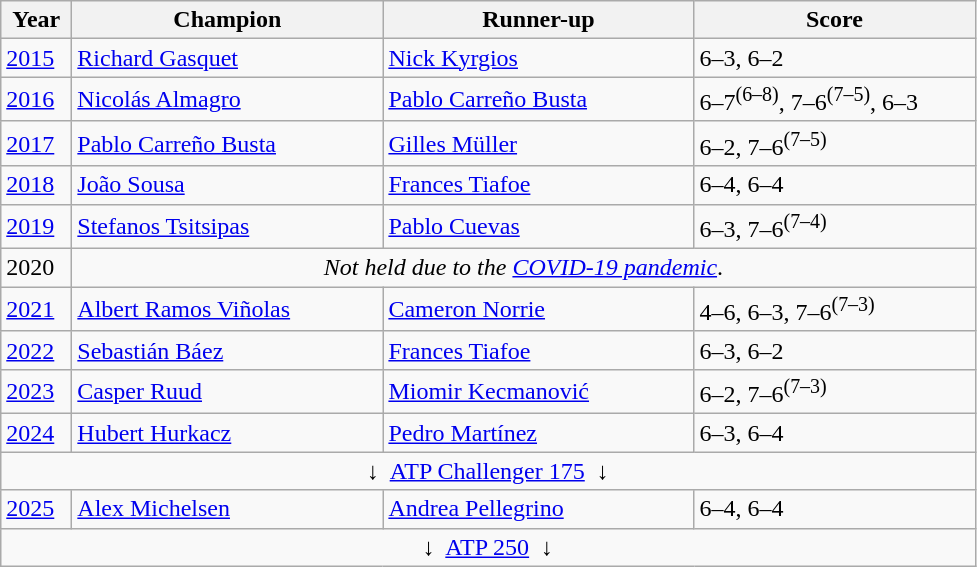<table class="wikitable">
<tr>
<th style="width:40px">Year</th>
<th style="width:200px">Champion</th>
<th style="width:200px">Runner-up</th>
<th style="width:180px" class="unsortable">Score</th>
</tr>
<tr>
<td><a href='#'>2015</a></td>
<td> <a href='#'>Richard Gasquet</a></td>
<td> <a href='#'>Nick Kyrgios</a></td>
<td>6–3, 6–2</td>
</tr>
<tr>
<td><a href='#'>2016</a></td>
<td> <a href='#'>Nicolás Almagro</a></td>
<td> <a href='#'>Pablo Carreño Busta</a></td>
<td>6–7<sup>(6–8)</sup>, 7–6<sup>(7–5)</sup>, 6–3</td>
</tr>
<tr>
<td><a href='#'>2017</a></td>
<td> <a href='#'>Pablo Carreño Busta</a></td>
<td> <a href='#'>Gilles Müller</a></td>
<td>6–2, 7–6<sup>(7–5)</sup></td>
</tr>
<tr>
<td><a href='#'>2018</a></td>
<td> <a href='#'>João Sousa</a></td>
<td> <a href='#'>Frances Tiafoe</a></td>
<td>6–4, 6–4</td>
</tr>
<tr>
<td><a href='#'>2019</a></td>
<td> <a href='#'>Stefanos Tsitsipas</a></td>
<td> <a href='#'>Pablo Cuevas</a></td>
<td>6–3, 7–6<sup>(7–4)</sup></td>
</tr>
<tr>
<td>2020</td>
<td colspan="3" style="text-align:center;"><em>Not held due to the <a href='#'>COVID-19 pandemic</a></em>.</td>
</tr>
<tr>
<td><a href='#'>2021</a></td>
<td> <a href='#'>Albert Ramos Viñolas</a></td>
<td> <a href='#'>Cameron Norrie</a></td>
<td>4–6, 6–3, 7–6<sup>(7–3)</sup></td>
</tr>
<tr>
<td><a href='#'>2022</a></td>
<td> <a href='#'>Sebastián Báez</a></td>
<td> <a href='#'>Frances Tiafoe</a></td>
<td>6–3, 6–2</td>
</tr>
<tr>
<td><a href='#'>2023</a></td>
<td> <a href='#'>Casper Ruud</a></td>
<td> <a href='#'>Miomir Kecmanović</a></td>
<td>6–2, 7–6<sup>(7–3)</sup></td>
</tr>
<tr>
<td><a href='#'>2024</a></td>
<td> <a href='#'>Hubert Hurkacz</a></td>
<td> <a href='#'>Pedro Martínez</a></td>
<td>6–3, 6–4</td>
</tr>
<tr>
<td align=center colspan="4">↓  <a href='#'>ATP Challenger 175</a>  ↓</td>
</tr>
<tr>
<td><a href='#'>2025</a></td>
<td> <a href='#'>Alex Michelsen</a></td>
<td> <a href='#'>Andrea Pellegrino</a></td>
<td>6–4, 6–4</td>
</tr>
<tr>
<td align=center colspan="4">↓  <a href='#'>ATP 250</a>  ↓</td>
</tr>
</table>
